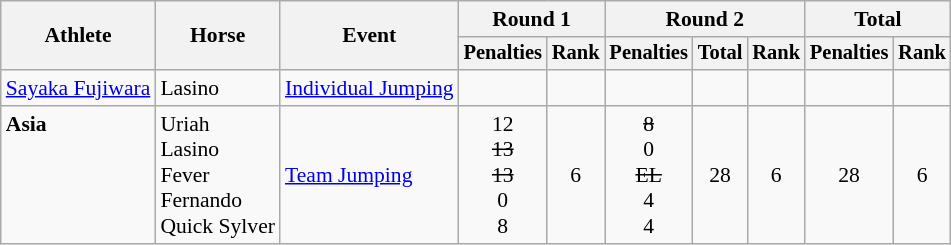<table class="wikitable" border="1" style="font-size:90%">
<tr>
<th rowspan=2>Athlete</th>
<th rowspan=2>Horse</th>
<th rowspan=2>Event</th>
<th colspan=2>Round 1</th>
<th colspan=3>Round 2</th>
<th colspan=2>Total</th>
</tr>
<tr style="font-size:95%">
<th>Penalties</th>
<th>Rank</th>
<th>Penalties</th>
<th>Total</th>
<th>Rank</th>
<th>Penalties</th>
<th>Rank</th>
</tr>
<tr align=center>
<td align=left><a href='#'>Sayaka Fujiwara</a></td>
<td align=left>Lasino</td>
<td align=left><a href='#'>Individual Jumping</a></td>
<td></td>
<td></td>
<td></td>
<td></td>
<td></td>
<td></td>
<td></td>
</tr>
<tr align=center>
<td align=left><strong>Asia</strong><br><br><br><br><br></td>
<td align=left valign=bottom>Uriah<br>Lasino<br>Fever<br>Fernando<br>Quick Sylver</td>
<td align=left><a href='#'>Team Jumping</a></td>
<td valign=bottom>12<br><s>13</s><br><s>13</s><br>0<br>8</td>
<td>6</td>
<td valign=bottom><s>8</s><br>0<br><s>EL</s><br>4<br>4</td>
<td>28</td>
<td>6</td>
<td>28</td>
<td>6</td>
</tr>
</table>
